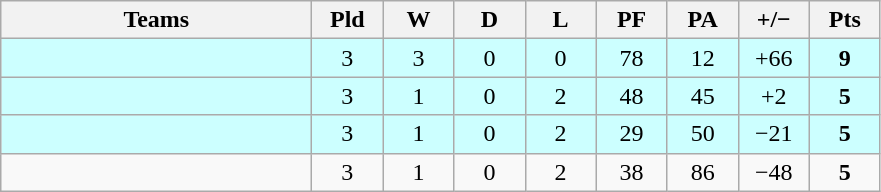<table class="wikitable" style="text-align: center;">
<tr>
<th width="200">Teams</th>
<th width="40">Pld</th>
<th width="40">W</th>
<th width="40">D</th>
<th width="40">L</th>
<th width="40">PF</th>
<th width="40">PA</th>
<th width="40">+/−</th>
<th width="40">Pts</th>
</tr>
<tr bgcolor=ccffff>
<td align=left></td>
<td>3</td>
<td>3</td>
<td>0</td>
<td>0</td>
<td>78</td>
<td>12</td>
<td>+66</td>
<td><strong>9</strong></td>
</tr>
<tr bgcolor=ccffff>
<td align=left></td>
<td>3</td>
<td>1</td>
<td>0</td>
<td>2</td>
<td>48</td>
<td>45</td>
<td>+2</td>
<td><strong>5</strong></td>
</tr>
<tr bgcolor=ccffff>
<td align=left></td>
<td>3</td>
<td>1</td>
<td>0</td>
<td>2</td>
<td>29</td>
<td>50</td>
<td>−21</td>
<td><strong>5</strong></td>
</tr>
<tr>
<td align=left></td>
<td>3</td>
<td>1</td>
<td>0</td>
<td>2</td>
<td>38</td>
<td>86</td>
<td>−48</td>
<td><strong>5</strong></td>
</tr>
</table>
